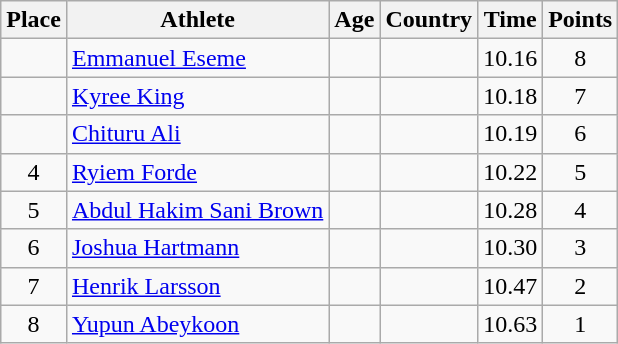<table class="wikitable mw-datatable sortable">
<tr>
<th>Place</th>
<th>Athlete</th>
<th>Age</th>
<th>Country</th>
<th>Time</th>
<th>Points</th>
</tr>
<tr>
<td align=center></td>
<td><a href='#'>Emmanuel Eseme</a></td>
<td></td>
<td></td>
<td>10.16</td>
<td align=center>8</td>
</tr>
<tr>
<td align=center></td>
<td><a href='#'>Kyree King</a></td>
<td></td>
<td></td>
<td>10.18</td>
<td align=center>7</td>
</tr>
<tr>
<td align=center></td>
<td><a href='#'>Chituru Ali</a></td>
<td></td>
<td></td>
<td>10.19</td>
<td align=center>6</td>
</tr>
<tr>
<td align=center>4</td>
<td><a href='#'>Ryiem Forde</a></td>
<td></td>
<td></td>
<td>10.22</td>
<td align=center>5</td>
</tr>
<tr>
<td align=center>5</td>
<td><a href='#'>Abdul Hakim Sani Brown</a></td>
<td></td>
<td></td>
<td>10.28</td>
<td align=center>4</td>
</tr>
<tr>
<td align=center>6</td>
<td><a href='#'>Joshua Hartmann</a></td>
<td></td>
<td></td>
<td>10.30</td>
<td align=center>3</td>
</tr>
<tr>
<td align=center>7</td>
<td><a href='#'>Henrik Larsson</a></td>
<td></td>
<td></td>
<td>10.47</td>
<td align=center>2</td>
</tr>
<tr>
<td align=center>8</td>
<td><a href='#'>Yupun Abeykoon</a></td>
<td></td>
<td></td>
<td>10.63</td>
<td align=center>1</td>
</tr>
</table>
